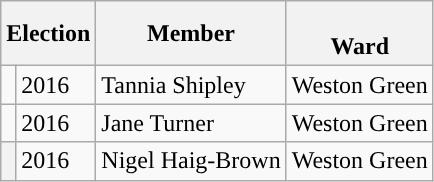<table class="wikitable">
<tr>
<th colspan="2">Election</th>
<th>Member</th>
<th><br>Ward</th>
</tr>
<tr>
<td style="background-color: "></td>
<td>2016</td>
<td>Tannia Shipley</td>
<td>Weston Green</td>
</tr>
<tr>
<td style="background-color: "></td>
<td>2016</td>
<td>Jane Turner</td>
<td>Weston Green</td>
</tr>
<tr>
<th></th>
<td>2016</td>
<td>Nigel Haig-Brown</td>
<td>Weston Green</td>
</tr>
</table>
